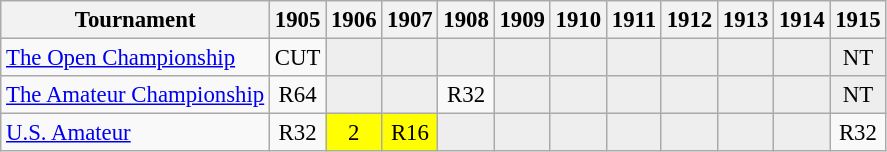<table class="wikitable" style="font-size:95%;text-align:center;">
<tr>
<th>Tournament</th>
<th>1905</th>
<th>1906</th>
<th>1907</th>
<th>1908</th>
<th>1909</th>
<th>1910</th>
<th>1911</th>
<th>1912</th>
<th>1913</th>
<th>1914</th>
<th>1915</th>
</tr>
<tr>
<td align=left><a href='#'>The Open Championship</a></td>
<td>CUT</td>
<td style="background:#eeeeee;"></td>
<td style="background:#eeeeee;"></td>
<td style="background:#eeeeee;"></td>
<td style="background:#eeeeee;"></td>
<td style="background:#eeeeee;"></td>
<td style="background:#eeeeee;"></td>
<td style="background:#eeeeee;"></td>
<td style="background:#eeeeee;"></td>
<td style="background:#eeeeee;"></td>
<td style="background:#eeeeee;">NT</td>
</tr>
<tr>
<td align=left><a href='#'>The Amateur Championship</a></td>
<td>R64</td>
<td style="background:#eeeeee;"></td>
<td style="background:#eeeeee;"></td>
<td>R32</td>
<td style="background:#eeeeee;"></td>
<td style="background:#eeeeee;"></td>
<td style="background:#eeeeee;"></td>
<td style="background:#eeeeee;"></td>
<td style="background:#eeeeee;"></td>
<td style="background:#eeeeee;"></td>
<td style="background:#eeeeee;">NT</td>
</tr>
<tr>
<td align=left><a href='#'>U.S. Amateur</a></td>
<td>R32</td>
<td style="background:yellow;">2</td>
<td style="background:yellow;">R16</td>
<td style="background:#eeeeee;"></td>
<td style="background:#eeeeee;"></td>
<td style="background:#eeeeee;"></td>
<td style="background:#eeeeee;"></td>
<td style="background:#eeeeee;"></td>
<td style="background:#eeeeee;"></td>
<td style="background:#eeeeee;"></td>
<td>R32</td>
</tr>
</table>
